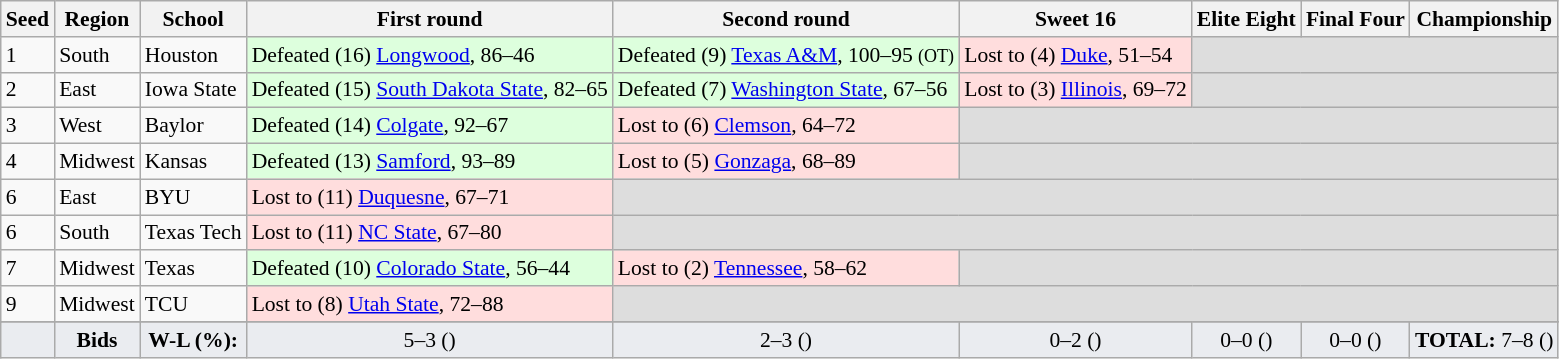<table class="sortable wikitable" style="white-space:nowrap; font-size:90%;">
<tr>
<th>Seed</th>
<th>Region</th>
<th>School</th>
<th>First round</th>
<th>Second round</th>
<th>Sweet 16</th>
<th>Elite Eight</th>
<th>Final Four</th>
<th>Championship</th>
</tr>
<tr>
<td>1</td>
<td>South</td>
<td>Houston</td>
<td style="background:#ddffdd;">Defeated (16) <a href='#'>Longwood</a>, 86–46</td>
<td style="background:#ddffdd;">Defeated (9) <a href='#'>Texas A&M</a>, 100–95 <small>(OT)</small></td>
<td style="background:#ffdddd;">Lost to (4) <a href='#'>Duke</a>, 51–54</td>
<td style="background:#ddd;" colspan=3></td>
</tr>
<tr>
<td>2</td>
<td>East</td>
<td>Iowa State</td>
<td style="background:#ddffdd;">Defeated (15) <a href='#'>South Dakota State</a>, 82–65</td>
<td style="background:#ddffdd;">Defeated (7) <a href='#'>Washington State</a>, 67–56</td>
<td style="background:#ffdddd;">Lost to (3) <a href='#'>Illinois</a>, 69–72</td>
<td style="background:#ddd;" colspan=3></td>
</tr>
<tr>
<td>3</td>
<td>West</td>
<td>Baylor</td>
<td style="background:#ddffdd;">Defeated (14) <a href='#'>Colgate</a>, 92–67</td>
<td style="background:#ffdddd;">Lost to (6) <a href='#'>Clemson</a>, 64–72</td>
<td style="background:#ddd;" colspan=4></td>
</tr>
<tr>
<td>4</td>
<td>Midwest</td>
<td>Kansas</td>
<td style="background:#ddffdd;">Defeated (13) <a href='#'>Samford</a>, 93–89</td>
<td style="background:#ffdddd;">Lost to (5) <a href='#'>Gonzaga</a>, 68–89</td>
<td style="background:#ddd;" colspan=4></td>
</tr>
<tr>
<td>6</td>
<td>East</td>
<td>BYU</td>
<td style="background:#ffdddd;">Lost to (11) <a href='#'>Duquesne</a>, 67–71</td>
<td style="background:#ddd;" colspan=5></td>
</tr>
<tr>
<td>6</td>
<td>South</td>
<td>Texas Tech</td>
<td style="background:#ffdddd;">Lost to (11) <a href='#'>NC State</a>, 67–80</td>
<td style="background:#ddd;" colspan=5></td>
</tr>
<tr>
<td>7</td>
<td>Midwest</td>
<td>Texas</td>
<td style="background:#ddffdd;">Defeated (10) <a href='#'>Colorado State</a>, 56–44</td>
<td style="background:#ffdddd;">Lost to (2) <a href='#'>Tennessee</a>, 58–62</td>
<td style="background:#ddd;" colspan=4></td>
</tr>
<tr>
<td>9</td>
<td>Midwest</td>
<td>TCU</td>
<td style="background:#ffdddd;">Lost to (8) <a href='#'>Utah State</a>, 72–88</td>
<td style="background:#ddd;" colspan=5></td>
</tr>
<tr>
</tr>
<tr class="sortbottom"  style="text-align:center; background:#EAECF0;">
<td></td>
<td><strong>Bids</strong></td>
<td><strong>W-L (%):</strong></td>
<td>5–3 ()</td>
<td>2–3 ()</td>
<td>0–2 ()</td>
<td>0–0 ()</td>
<td>0–0 ()</td>
<td><strong>TOTAL:</strong> 7–8 ()</td>
</tr>
</table>
